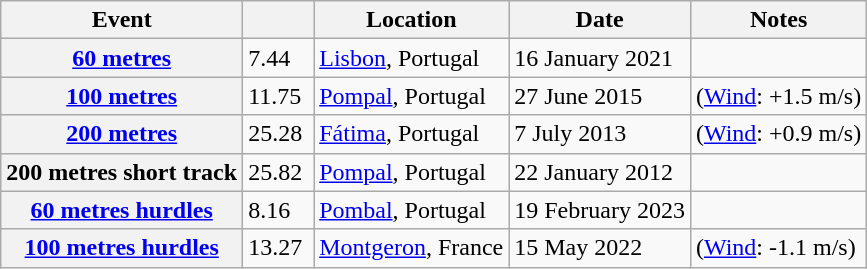<table class="wikitable">
<tr>
<th scope="col">Event</th>
<th scope="col"></th>
<th scope="col">Location</th>
<th scope="col">Date</th>
<th scope="col">Notes</th>
</tr>
<tr>
<th scope="row"><a href='#'>60 metres</a></th>
<td>7.44 </td>
<td><a href='#'>Lisbon</a>, Portugal</td>
<td>16 January 2021</td>
<td></td>
</tr>
<tr>
<th scope="row"><a href='#'>100 metres</a></th>
<td>11.75</td>
<td><a href='#'>Pompal</a>, Portugal</td>
<td>27 June 2015</td>
<td>(<a href='#'>Wind</a>: +1.5 m/s)</td>
</tr>
<tr>
<th scope="row"><a href='#'>200 metres</a></th>
<td>25.28</td>
<td><a href='#'>Fátima</a>, Portugal</td>
<td>7 July 2013</td>
<td>(<a href='#'>Wind</a>: +0.9 m/s)</td>
</tr>
<tr>
<th scope="row">200 metres short track</th>
<td>25.82 </td>
<td><a href='#'>Pompal</a>, Portugal</td>
<td>22 January 2012</td>
<td></td>
</tr>
<tr>
<th scope="row"><a href='#'>60 metres hurdles</a></th>
<td>8.16 </td>
<td><a href='#'>Pombal</a>, Portugal</td>
<td>19 February 2023</td>
<td></td>
</tr>
<tr>
<th scope="row"><a href='#'>100 metres hurdles</a></th>
<td>13.27</td>
<td><a href='#'>Montgeron</a>, France</td>
<td>15 May 2022</td>
<td>(<a href='#'>Wind</a>: -1.1 m/s)</td>
</tr>
</table>
